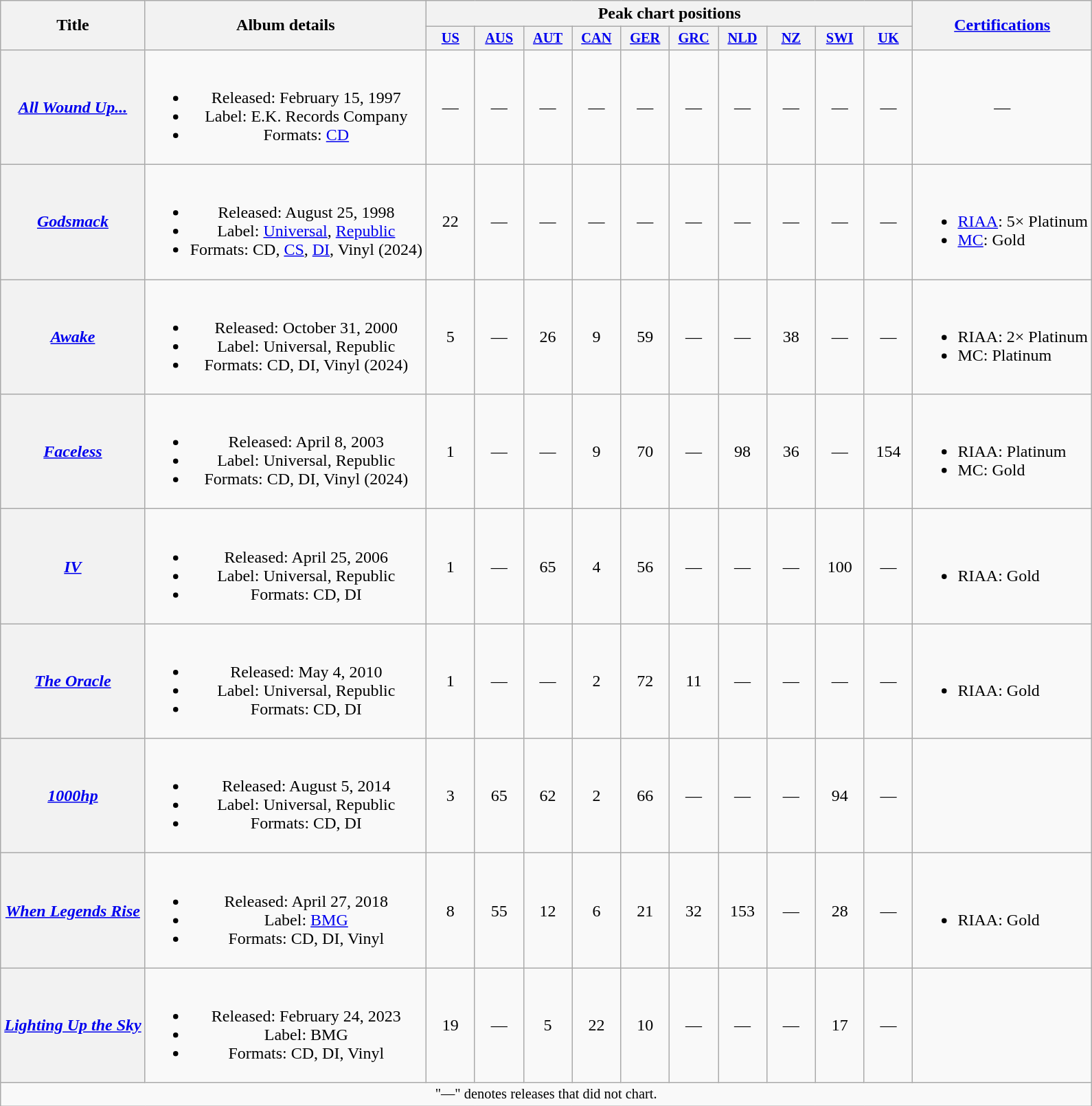<table class="wikitable plainrowheaders" style="text-align:center;">
<tr>
<th scope="col" rowspan="2">Title</th>
<th scope="col" rowspan="2">Album details</th>
<th scope="col" colspan="10">Peak chart positions</th>
<th scope="col" rowspan="2"><a href='#'>Certifications</a></th>
</tr>
<tr>
<th style="width:3em;font-size:85%"><a href='#'>US</a><br></th>
<th style="width:3em;font-size:85%"><a href='#'>AUS</a><br></th>
<th style="width:3em;font-size:85%"><a href='#'>AUT</a><br></th>
<th style="width:3em;font-size:85%"><a href='#'>CAN</a><br></th>
<th style="width:3em;font-size:85%"><a href='#'>GER</a><br></th>
<th style="width:3em;font-size:85%"><a href='#'>GRC</a><br></th>
<th style="width:3em;font-size:85%"><a href='#'>NLD</a><br></th>
<th style="width:3em;font-size:85%"><a href='#'>NZ</a><br></th>
<th style="width:3em;font-size:85%"><a href='#'>SWI</a><br></th>
<th style="width:3em;font-size:85%"><a href='#'>UK</a><br></th>
</tr>
<tr>
<th scope="row"><em><a href='#'>All Wound Up...</a></em></th>
<td><br><ul><li>Released: February 15, 1997</li><li>Label: E.K. Records Company</li><li>Formats: <a href='#'>CD</a></li></ul></td>
<td>—</td>
<td>—</td>
<td>—</td>
<td>—</td>
<td>—</td>
<td>—</td>
<td>—</td>
<td>—</td>
<td>—</td>
<td>—</td>
<td>—</td>
</tr>
<tr>
<th scope="row"><em><a href='#'>Godsmack</a></em></th>
<td><br><ul><li>Released: August 25, 1998</li><li>Label: <a href='#'>Universal</a>, <a href='#'>Republic</a></li><li>Formats: CD, <a href='#'>CS</a>, <a href='#'>DI</a>, Vinyl (2024)</li></ul></td>
<td>22</td>
<td>—</td>
<td>—</td>
<td>—</td>
<td>—</td>
<td>—</td>
<td>—</td>
<td>—</td>
<td>—</td>
<td>—</td>
<td align="left"><br><ul><li><a href='#'>RIAA</a>: 5× Platinum</li><li><a href='#'>MC</a>: Gold</li></ul></td>
</tr>
<tr>
<th scope="row"><em><a href='#'>Awake</a></em></th>
<td><br><ul><li>Released: October 31, 2000</li><li>Label: Universal, Republic</li><li>Formats: CD, DI, Vinyl (2024)</li></ul></td>
<td>5</td>
<td>—</td>
<td>26</td>
<td>9</td>
<td>59</td>
<td>—</td>
<td>—</td>
<td>38</td>
<td>—</td>
<td>—</td>
<td align="left"><br><ul><li>RIAA: 2× Platinum</li><li>MC: Platinum</li></ul></td>
</tr>
<tr>
<th scope="row"><em><a href='#'>Faceless</a></em></th>
<td><br><ul><li>Released: April 8, 2003</li><li>Label: Universal, Republic</li><li>Formats: CD, DI, Vinyl (2024)</li></ul></td>
<td>1</td>
<td>—</td>
<td>—</td>
<td>9</td>
<td>70</td>
<td>—</td>
<td>98</td>
<td>36</td>
<td>—</td>
<td>154</td>
<td align="left"><br><ul><li>RIAA: Platinum</li><li>MC: Gold</li></ul></td>
</tr>
<tr>
<th scope="row"><em><a href='#'>IV</a></em></th>
<td><br><ul><li>Released: April 25, 2006</li><li>Label: Universal, Republic</li><li>Formats: CD, DI</li></ul></td>
<td>1</td>
<td>—</td>
<td>65</td>
<td>4</td>
<td>56</td>
<td>—</td>
<td>—</td>
<td>—</td>
<td>100</td>
<td>—</td>
<td align="left"><br><ul><li>RIAA: Gold</li></ul></td>
</tr>
<tr>
<th scope="row"><em><a href='#'>The Oracle</a></em></th>
<td><br><ul><li>Released: May 4, 2010</li><li>Label: Universal, Republic</li><li>Formats: CD, DI</li></ul></td>
<td>1</td>
<td>—</td>
<td>—</td>
<td>2</td>
<td>72</td>
<td>11</td>
<td>—</td>
<td>—</td>
<td>—</td>
<td>—</td>
<td align="left"><br><ul><li>RIAA: Gold</li></ul></td>
</tr>
<tr>
<th scope="row"><em><a href='#'>1000hp</a></em></th>
<td><br><ul><li>Released: August 5, 2014</li><li>Label: Universal, Republic</li><li>Formats: CD, DI</li></ul></td>
<td>3</td>
<td>65</td>
<td>62</td>
<td>2</td>
<td>66</td>
<td>—</td>
<td>—</td>
<td>—</td>
<td>94</td>
<td>—</td>
<td align="left"></td>
</tr>
<tr>
<th scope="row"><em><a href='#'>When Legends Rise</a></em></th>
<td><br><ul><li>Released: April 27, 2018</li><li>Label: <a href='#'>BMG</a></li><li>Formats: CD, DI, Vinyl</li></ul></td>
<td>8</td>
<td>55</td>
<td>12</td>
<td>6</td>
<td>21</td>
<td>32</td>
<td>153</td>
<td>—</td>
<td>28</td>
<td>—</td>
<td align="left"><br><ul><li>RIAA: Gold</li></ul></td>
</tr>
<tr>
<th scope="row"><em><a href='#'>Lighting Up the Sky</a></em></th>
<td><br><ul><li>Released: February 24, 2023</li><li>Label: BMG</li><li>Formats: CD, DI, Vinyl</li></ul></td>
<td>19</td>
<td>—</td>
<td>5</td>
<td>22</td>
<td>10</td>
<td>—</td>
<td>—</td>
<td>—</td>
<td>17</td>
<td>—</td>
<td></td>
</tr>
<tr>
<td colspan="16" style="font-size: 85%">"—" denotes releases that did not chart.</td>
</tr>
</table>
